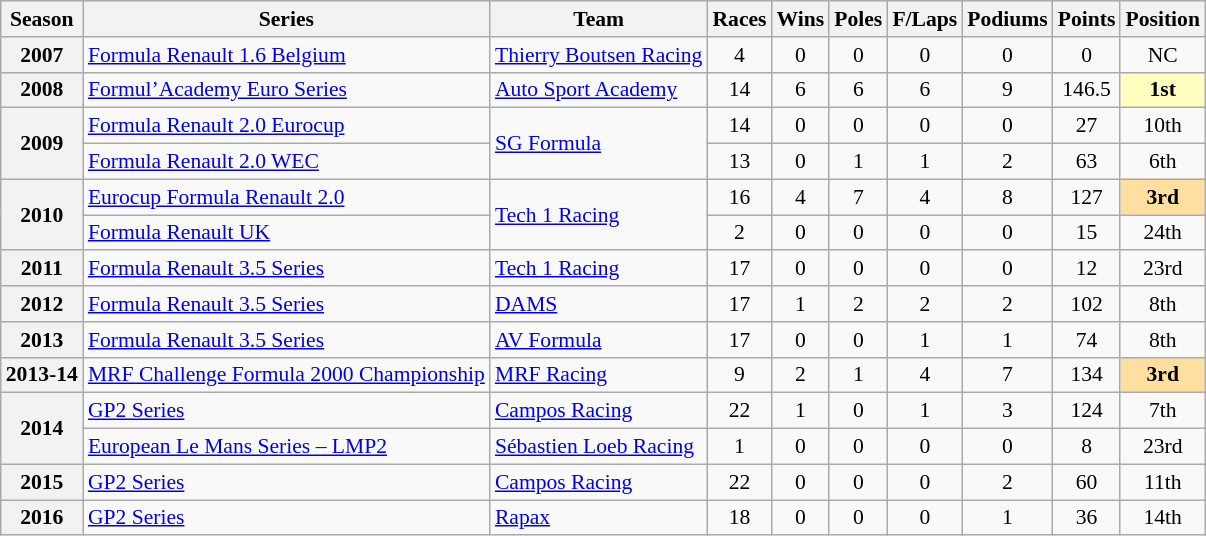<table class="wikitable" style="font-size: 90%; text-align:center">
<tr>
<th>Season</th>
<th>Series</th>
<th>Team</th>
<th>Races</th>
<th>Wins</th>
<th>Poles</th>
<th>F/Laps</th>
<th>Podiums</th>
<th>Points</th>
<th>Position</th>
</tr>
<tr>
<th>2007</th>
<td align=left><a href='#'>Formula Renault 1.6 Belgium</a></td>
<td align=left><a href='#'>Thierry Boutsen Racing</a></td>
<td>4</td>
<td>0</td>
<td>0</td>
<td>0</td>
<td>0</td>
<td>0</td>
<td>NC</td>
</tr>
<tr>
<th>2008</th>
<td align=left><a href='#'>Formul’Academy Euro Series</a></td>
<td align=left><a href='#'>Auto Sport Academy</a></td>
<td>14</td>
<td>6</td>
<td>6</td>
<td>6</td>
<td>9</td>
<td>146.5</td>
<td style="background:#FFFFBF;"><strong>1st</strong></td>
</tr>
<tr>
<th rowspan=2>2009</th>
<td align=left><a href='#'>Formula Renault 2.0 Eurocup</a></td>
<td align=left rowspan=2><a href='#'>SG Formula</a></td>
<td>14</td>
<td>0</td>
<td>0</td>
<td>0</td>
<td>0</td>
<td>27</td>
<td>10th</td>
</tr>
<tr>
<td align=left><a href='#'>Formula Renault 2.0 WEC</a></td>
<td>13</td>
<td>0</td>
<td>1</td>
<td>1</td>
<td>2</td>
<td>63</td>
<td>6th</td>
</tr>
<tr>
<th rowspan=2>2010</th>
<td align=left><a href='#'>Eurocup Formula Renault 2.0</a></td>
<td align=left rowspan=2><a href='#'>Tech 1 Racing</a></td>
<td>16</td>
<td>4</td>
<td>7</td>
<td>4</td>
<td>8</td>
<td>127</td>
<td style="background:#FFDF9F;"><strong>3rd</strong></td>
</tr>
<tr>
<td align=left><a href='#'>Formula Renault UK</a></td>
<td>2</td>
<td>0</td>
<td>0</td>
<td>0</td>
<td>0</td>
<td>15</td>
<td>24th</td>
</tr>
<tr>
<th>2011</th>
<td align=left><a href='#'>Formula Renault 3.5 Series</a></td>
<td align=left><a href='#'>Tech 1 Racing</a></td>
<td>17</td>
<td>0</td>
<td>0</td>
<td>0</td>
<td>0</td>
<td>12</td>
<td>23rd</td>
</tr>
<tr>
<th>2012</th>
<td align=left><a href='#'>Formula Renault 3.5 Series</a></td>
<td align=left><a href='#'>DAMS</a></td>
<td>17</td>
<td>1</td>
<td>2</td>
<td>2</td>
<td>2</td>
<td>102</td>
<td>8th</td>
</tr>
<tr>
<th>2013</th>
<td align=left><a href='#'>Formula Renault 3.5 Series</a></td>
<td align=left><a href='#'>AV Formula</a></td>
<td>17</td>
<td>0</td>
<td>0</td>
<td>1</td>
<td>1</td>
<td>74</td>
<td>8th</td>
</tr>
<tr>
<th>2013-14</th>
<td align=left><a href='#'>MRF Challenge Formula 2000 Championship</a></td>
<td align=left><a href='#'>MRF Racing</a></td>
<td>9</td>
<td>2</td>
<td>1</td>
<td>4</td>
<td>7</td>
<td>134</td>
<td style="background:#FFDF9F;"><strong>3rd</strong></td>
</tr>
<tr>
<th rowspan=2>2014</th>
<td align=left><a href='#'>GP2 Series</a></td>
<td align=left><a href='#'>Campos Racing</a></td>
<td>22</td>
<td>1</td>
<td>0</td>
<td>1</td>
<td>3</td>
<td>124</td>
<td>7th</td>
</tr>
<tr>
<td align=left><a href='#'>European Le Mans Series – LMP2</a></td>
<td align=left><a href='#'>Sébastien Loeb Racing</a></td>
<td>1</td>
<td>0</td>
<td>0</td>
<td>0</td>
<td>0</td>
<td>8</td>
<td>23rd</td>
</tr>
<tr>
<th>2015</th>
<td align=left><a href='#'>GP2 Series</a></td>
<td align=left><a href='#'>Campos Racing</a></td>
<td>22</td>
<td>0</td>
<td>0</td>
<td>0</td>
<td>2</td>
<td>60</td>
<td>11th</td>
</tr>
<tr>
<th>2016</th>
<td align=left><a href='#'>GP2 Series</a></td>
<td align=left><a href='#'>Rapax</a></td>
<td>18</td>
<td>0</td>
<td>0</td>
<td>0</td>
<td>1</td>
<td>36</td>
<td>14th</td>
</tr>
</table>
